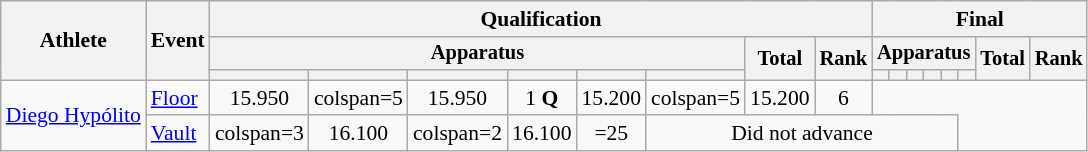<table class="wikitable" style="font-size:90%">
<tr>
<th rowspan=3>Athlete</th>
<th rowspan=3>Event</th>
<th colspan =8>Qualification</th>
<th colspan =8>Final</th>
</tr>
<tr style="font-size:95%">
<th colspan=6>Apparatus</th>
<th rowspan=2>Total</th>
<th rowspan=2>Rank</th>
<th colspan=6>Apparatus</th>
<th rowspan=2>Total</th>
<th rowspan=2>Rank</th>
</tr>
<tr style="font-size:95%">
<th></th>
<th></th>
<th></th>
<th></th>
<th></th>
<th></th>
<th></th>
<th></th>
<th></th>
<th></th>
<th></th>
<th></th>
</tr>
<tr align=center>
<td align=left rowspan=2><a href='#'>Diego Hypólito</a></td>
<td align=left><a href='#'>Floor</a></td>
<td>15.950</td>
<td>colspan=5 </td>
<td>15.950</td>
<td>1 <strong>Q</strong></td>
<td>15.200</td>
<td>colspan=5 </td>
<td>15.200</td>
<td>6</td>
</tr>
<tr align=center>
<td align=left><a href='#'>Vault</a></td>
<td>colspan=3 </td>
<td>16.100</td>
<td>colspan=2 </td>
<td>16.100</td>
<td>=25</td>
<td colspan=8>Did not advance</td>
</tr>
</table>
